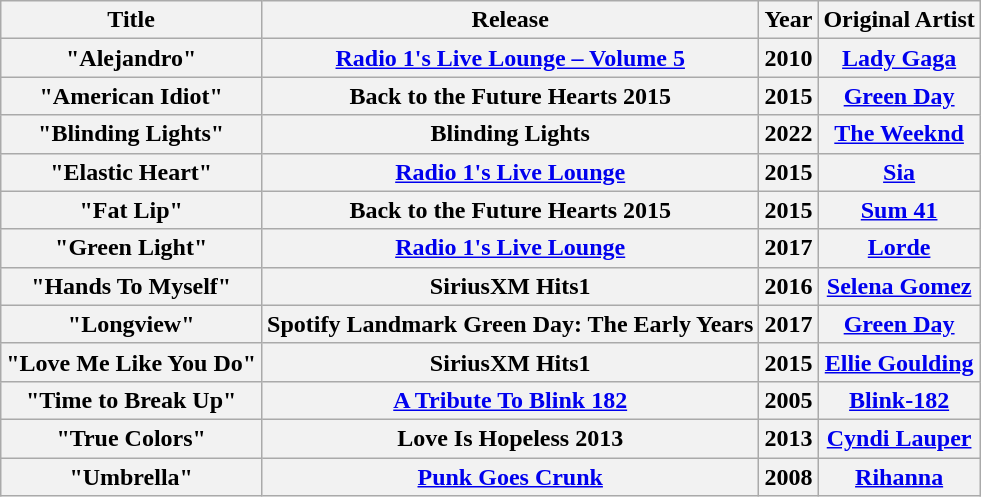<table class="wikitable plainrowheaders" style="text-align:center;" border="1">
<tr>
<th scope="col">Title</th>
<th scope="col">Release</th>
<th scope="col">Year</th>
<th scope="col">Original Artist</th>
</tr>
<tr>
<th scope="row">"Alejandro"</th>
<th scope="row"><a href='#'>Radio 1's Live Lounge – Volume 5</a></th>
<th scope="row">2010</th>
<th scope="row"><a href='#'>Lady Gaga</a></th>
</tr>
<tr>
<th scope="row">"American Idiot"</th>
<th scope="row">Back to the Future Hearts 2015</th>
<th scope="row">2015</th>
<th scope="row"><a href='#'>Green Day</a></th>
</tr>
<tr>
<th scope="row">"Blinding Lights"</th>
<th scope="row">Blinding Lights</th>
<th scope="row">2022</th>
<th scope="row"><a href='#'>The Weeknd</a></th>
</tr>
<tr>
<th scope="row">"Elastic Heart"</th>
<th scope="row"><a href='#'>Radio 1's Live Lounge</a></th>
<th scope="row">2015</th>
<th scope="row"><a href='#'>Sia</a></th>
</tr>
<tr>
<th scope="row">"Fat Lip"</th>
<th scope="row">Back to the Future Hearts 2015</th>
<th scope="row">2015</th>
<th scope="row"><a href='#'>Sum 41</a></th>
</tr>
<tr>
<th scope="row">"Green Light"</th>
<th scope="row"><a href='#'>Radio 1's Live Lounge</a></th>
<th scope="row">2017</th>
<th scope="row"><a href='#'>Lorde</a></th>
</tr>
<tr>
<th scope="row">"Hands To Myself"</th>
<th scope="row">SiriusXM Hits1</th>
<th scope="row">2016</th>
<th scope="row"><a href='#'>Selena Gomez</a></th>
</tr>
<tr>
<th scope="row">"Longview"</th>
<th scope="row">Spotify Landmark Green Day: The Early Years</th>
<th scope="row">2017</th>
<th scope="row"><a href='#'>Green Day</a></th>
</tr>
<tr>
<th scope="row">"Love Me Like You Do"</th>
<th scope="row">SiriusXM Hits1</th>
<th scope="row">2015</th>
<th scope="row"><a href='#'>Ellie Goulding</a></th>
</tr>
<tr>
<th scope="row">"Time to Break Up"</th>
<th scope="row"><a href='#'>A Tribute To Blink 182</a></th>
<th scope="row">2005</th>
<th scope="row"><a href='#'>Blink-182</a></th>
</tr>
<tr>
<th scope="row">"True Colors"</th>
<th scope="row">Love Is Hopeless 2013</th>
<th scope="row">2013</th>
<th scope="row"><a href='#'>Cyndi Lauper</a></th>
</tr>
<tr>
<th scope="row">"Umbrella"</th>
<th scope="row"><a href='#'>Punk Goes Crunk</a></th>
<th scope="row">2008</th>
<th scope="row"><a href='#'>Rihanna</a></th>
</tr>
</table>
